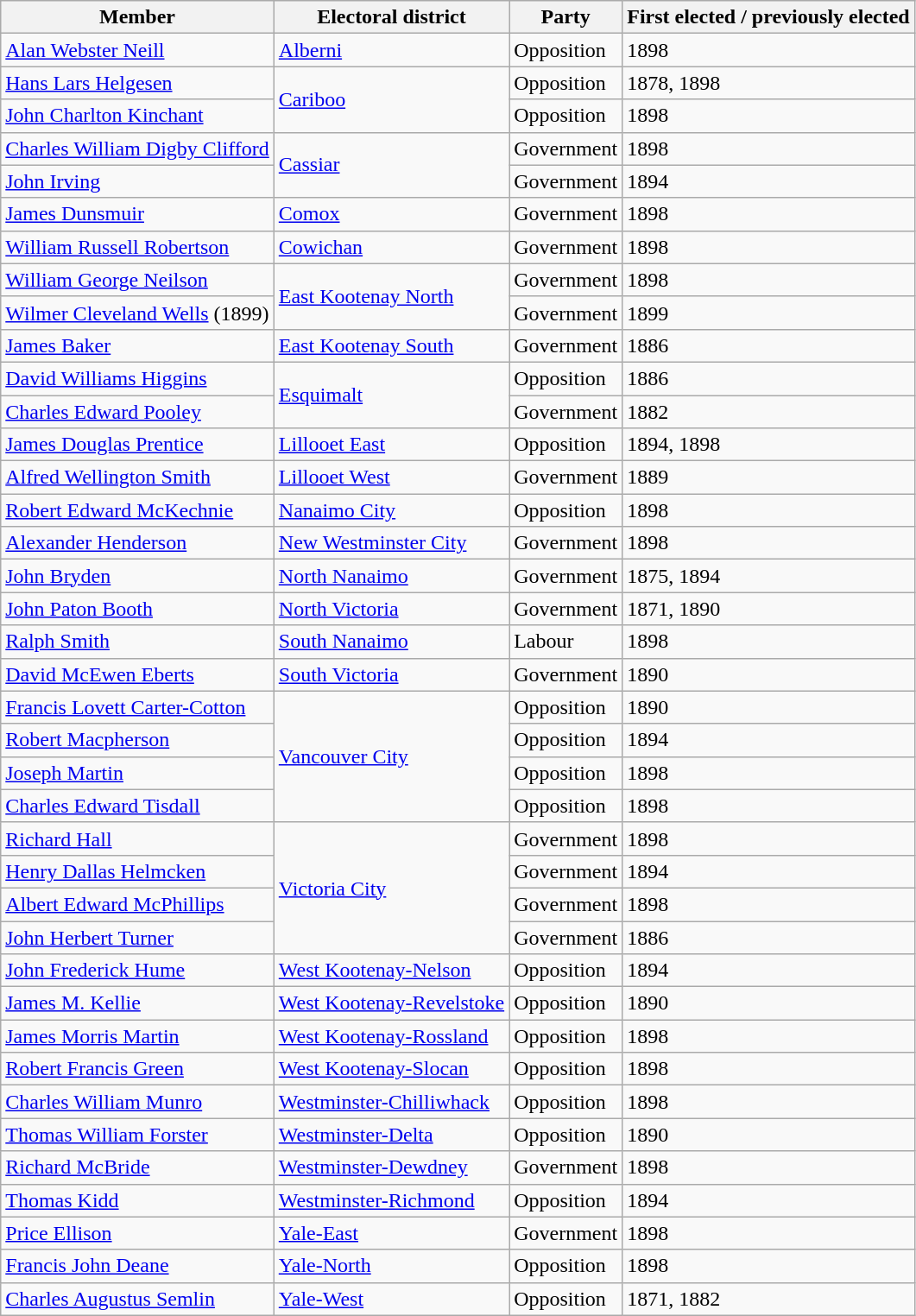<table class="wikitable sortable">
<tr>
<th>Member</th>
<th>Electoral district</th>
<th>Party</th>
<th>First elected / previously elected</th>
</tr>
<tr>
<td><a href='#'>Alan Webster Neill</a></td>
<td><a href='#'>Alberni</a></td>
<td>Opposition</td>
<td>1898</td>
</tr>
<tr>
<td><a href='#'>Hans Lars Helgesen</a></td>
<td rowspan=2><a href='#'>Cariboo</a></td>
<td>Opposition</td>
<td>1878, 1898</td>
</tr>
<tr>
<td><a href='#'>John Charlton Kinchant</a></td>
<td>Opposition</td>
<td>1898</td>
</tr>
<tr>
<td><a href='#'>Charles William Digby Clifford</a></td>
<td rowspan=2><a href='#'>Cassiar</a></td>
<td>Government</td>
<td>1898</td>
</tr>
<tr>
<td><a href='#'>John Irving</a></td>
<td>Government</td>
<td>1894</td>
</tr>
<tr>
<td><a href='#'>James Dunsmuir</a></td>
<td><a href='#'>Comox</a></td>
<td>Government</td>
<td>1898</td>
</tr>
<tr>
<td><a href='#'>William Russell Robertson</a></td>
<td><a href='#'>Cowichan</a></td>
<td>Government</td>
<td>1898</td>
</tr>
<tr>
<td><a href='#'>William George Neilson</a></td>
<td rowspan=2><a href='#'>East Kootenay North</a></td>
<td>Government</td>
<td>1898</td>
</tr>
<tr>
<td><a href='#'>Wilmer Cleveland Wells</a> (1899)</td>
<td>Government</td>
<td>1899</td>
</tr>
<tr>
<td><a href='#'>James Baker</a></td>
<td><a href='#'>East Kootenay South</a></td>
<td>Government</td>
<td>1886</td>
</tr>
<tr>
<td><a href='#'>David Williams Higgins</a></td>
<td rowspan=2><a href='#'>Esquimalt</a></td>
<td>Opposition</td>
<td>1886</td>
</tr>
<tr>
<td><a href='#'>Charles Edward Pooley</a></td>
<td>Government</td>
<td>1882</td>
</tr>
<tr>
<td><a href='#'>James Douglas Prentice</a></td>
<td><a href='#'>Lillooet East</a></td>
<td>Opposition</td>
<td>1894, 1898</td>
</tr>
<tr>
<td><a href='#'>Alfred Wellington Smith</a></td>
<td><a href='#'>Lillooet West</a></td>
<td>Government</td>
<td>1889</td>
</tr>
<tr>
<td><a href='#'>Robert Edward McKechnie</a></td>
<td><a href='#'>Nanaimo City</a></td>
<td>Opposition</td>
<td>1898</td>
</tr>
<tr>
<td><a href='#'>Alexander Henderson</a></td>
<td><a href='#'>New Westminster City</a></td>
<td>Government</td>
<td>1898</td>
</tr>
<tr>
<td><a href='#'>John Bryden</a></td>
<td><a href='#'>North Nanaimo</a></td>
<td>Government</td>
<td>1875, 1894</td>
</tr>
<tr>
<td><a href='#'>John Paton Booth</a></td>
<td><a href='#'>North Victoria</a></td>
<td>Government</td>
<td>1871, 1890</td>
</tr>
<tr>
<td><a href='#'>Ralph Smith</a></td>
<td><a href='#'>South Nanaimo</a></td>
<td>Labour</td>
<td>1898</td>
</tr>
<tr>
<td><a href='#'>David McEwen Eberts</a></td>
<td><a href='#'>South Victoria</a></td>
<td>Government</td>
<td>1890</td>
</tr>
<tr>
<td><a href='#'>Francis Lovett Carter-Cotton</a></td>
<td rowspan=4><a href='#'>Vancouver City</a></td>
<td>Opposition</td>
<td>1890</td>
</tr>
<tr>
<td><a href='#'>Robert Macpherson</a></td>
<td>Opposition</td>
<td>1894</td>
</tr>
<tr>
<td><a href='#'>Joseph Martin</a></td>
<td>Opposition</td>
<td>1898</td>
</tr>
<tr>
<td><a href='#'>Charles Edward Tisdall</a></td>
<td>Opposition</td>
<td>1898</td>
</tr>
<tr>
<td><a href='#'>Richard Hall</a></td>
<td rowspan=4><a href='#'>Victoria City</a></td>
<td>Government</td>
<td>1898</td>
</tr>
<tr>
<td><a href='#'>Henry Dallas Helmcken</a></td>
<td>Government</td>
<td>1894</td>
</tr>
<tr>
<td><a href='#'>Albert Edward McPhillips</a></td>
<td>Government</td>
<td>1898</td>
</tr>
<tr>
<td><a href='#'>John Herbert Turner</a></td>
<td>Government</td>
<td>1886</td>
</tr>
<tr>
<td><a href='#'>John Frederick Hume</a></td>
<td><a href='#'>West Kootenay-Nelson</a></td>
<td>Opposition</td>
<td>1894</td>
</tr>
<tr>
<td><a href='#'>James M. Kellie</a></td>
<td><a href='#'>West Kootenay-Revelstoke</a></td>
<td>Opposition</td>
<td>1890</td>
</tr>
<tr>
<td><a href='#'>James Morris Martin</a></td>
<td><a href='#'>West Kootenay-Rossland</a></td>
<td>Opposition</td>
<td>1898</td>
</tr>
<tr>
<td><a href='#'>Robert Francis Green</a></td>
<td><a href='#'>West Kootenay-Slocan</a></td>
<td>Opposition</td>
<td>1898</td>
</tr>
<tr>
<td><a href='#'>Charles William Munro</a></td>
<td><a href='#'>Westminster-Chilliwhack</a></td>
<td>Opposition</td>
<td>1898</td>
</tr>
<tr>
<td><a href='#'>Thomas William Forster</a></td>
<td><a href='#'>Westminster-Delta</a></td>
<td>Opposition</td>
<td>1890</td>
</tr>
<tr>
<td><a href='#'>Richard McBride</a></td>
<td><a href='#'>Westminster-Dewdney</a></td>
<td>Government</td>
<td>1898</td>
</tr>
<tr>
<td><a href='#'>Thomas Kidd</a></td>
<td><a href='#'>Westminster-Richmond</a></td>
<td>Opposition</td>
<td>1894</td>
</tr>
<tr>
<td><a href='#'>Price Ellison</a></td>
<td><a href='#'>Yale-East</a></td>
<td>Government</td>
<td>1898</td>
</tr>
<tr>
<td><a href='#'>Francis John Deane</a></td>
<td><a href='#'>Yale-North</a></td>
<td>Opposition</td>
<td>1898</td>
</tr>
<tr>
<td><a href='#'>Charles Augustus Semlin</a></td>
<td><a href='#'>Yale-West</a></td>
<td>Opposition</td>
<td>1871, 1882</td>
</tr>
</table>
